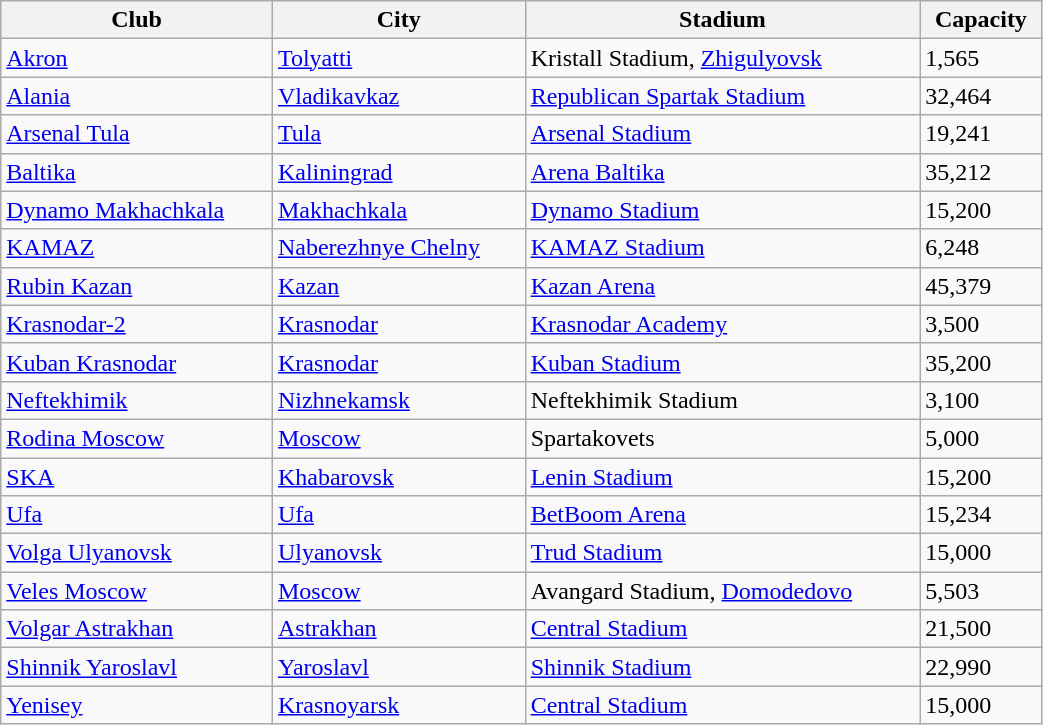<table class="wikitable sortable" width="55%">
<tr>
<th>Club</th>
<th>City</th>
<th>Stadium</th>
<th data-sort-type="number">Capacity</th>
</tr>
<tr>
<td><a href='#'>Akron</a></td>
<td><a href='#'>Tolyatti</a></td>
<td>Kristall Stadium, <a href='#'>Zhigulyovsk</a></td>
<td>1,565</td>
</tr>
<tr>
<td><a href='#'>Alania</a></td>
<td><a href='#'>Vladikavkaz</a></td>
<td><a href='#'>Republican Spartak Stadium</a></td>
<td>32,464</td>
</tr>
<tr>
<td><a href='#'>Arsenal Tula</a></td>
<td><a href='#'>Tula</a></td>
<td><a href='#'>Arsenal Stadium</a></td>
<td>19,241</td>
</tr>
<tr>
<td><a href='#'>Baltika</a></td>
<td><a href='#'>Kaliningrad</a></td>
<td><a href='#'>Arena Baltika</a></td>
<td>35,212</td>
</tr>
<tr>
<td><a href='#'>Dynamo Makhachkala</a></td>
<td><a href='#'>Makhachkala</a></td>
<td><a href='#'>Dynamo Stadium</a></td>
<td>15,200</td>
</tr>
<tr>
<td><a href='#'>KAMAZ</a></td>
<td><a href='#'>Naberezhnye Chelny</a></td>
<td><a href='#'>KAMAZ Stadium</a></td>
<td>6,248</td>
</tr>
<tr>
<td><a href='#'>Rubin Kazan</a></td>
<td><a href='#'>Kazan</a></td>
<td><a href='#'>Kazan Arena</a></td>
<td>45,379</td>
</tr>
<tr>
<td><a href='#'>Krasnodar-2</a></td>
<td><a href='#'>Krasnodar</a></td>
<td><a href='#'>Krasnodar Academy</a></td>
<td>3,500</td>
</tr>
<tr>
<td><a href='#'>Kuban Krasnodar</a></td>
<td><a href='#'>Krasnodar</a></td>
<td><a href='#'>Kuban Stadium</a></td>
<td>35,200</td>
</tr>
<tr>
<td><a href='#'>Neftekhimik</a></td>
<td><a href='#'>Nizhnekamsk</a></td>
<td>Neftekhimik Stadium</td>
<td>3,100</td>
</tr>
<tr>
<td><a href='#'>Rodina Moscow</a></td>
<td><a href='#'>Moscow</a></td>
<td>Spartakovets</td>
<td>5,000</td>
</tr>
<tr>
<td><a href='#'>SKA</a></td>
<td><a href='#'>Khabarovsk</a></td>
<td><a href='#'>Lenin Stadium</a></td>
<td>15,200</td>
</tr>
<tr>
<td><a href='#'>Ufa</a></td>
<td><a href='#'>Ufa</a></td>
<td><a href='#'>BetBoom Arena</a></td>
<td>15,234</td>
</tr>
<tr>
<td><a href='#'>Volga Ulyanovsk</a></td>
<td><a href='#'>Ulyanovsk</a></td>
<td><a href='#'>Trud Stadium</a></td>
<td>15,000</td>
</tr>
<tr>
<td><a href='#'>Veles Moscow</a></td>
<td><a href='#'>Moscow</a></td>
<td>Avangard Stadium, <a href='#'>Domodedovo</a></td>
<td>5,503</td>
</tr>
<tr>
<td><a href='#'>Volgar Astrakhan</a></td>
<td><a href='#'>Astrakhan</a></td>
<td><a href='#'>Central Stadium</a></td>
<td>21,500</td>
</tr>
<tr>
<td><a href='#'>Shinnik Yaroslavl</a></td>
<td><a href='#'>Yaroslavl</a></td>
<td><a href='#'>Shinnik Stadium</a></td>
<td>22,990</td>
</tr>
<tr>
<td><a href='#'>Yenisey</a></td>
<td><a href='#'>Krasnoyarsk</a></td>
<td><a href='#'>Central Stadium</a></td>
<td>15,000</td>
</tr>
</table>
